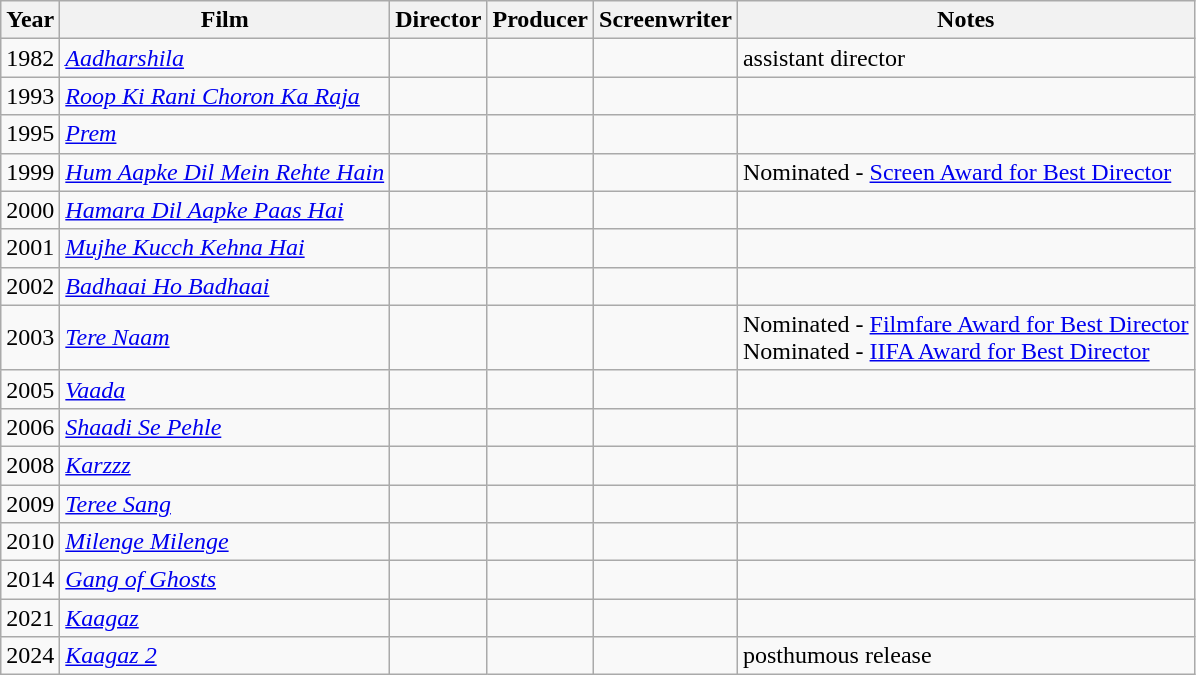<table class="wikitable sortable">
<tr>
<th>Year</th>
<th>Film</th>
<th>Director</th>
<th>Producer</th>
<th>Screenwriter</th>
<th class="unsortable">Notes</th>
</tr>
<tr>
<td style="text-align:center;">1982</td>
<td><em><a href='#'>Aadharshila</a></em></td>
<td></td>
<td></td>
<td></td>
<td>assistant director</td>
</tr>
<tr>
<td style="text-align:center;">1993</td>
<td><em><a href='#'>Roop Ki Rani Choron Ka Raja</a></em></td>
<td></td>
<td></td>
<td></td>
<td></td>
</tr>
<tr>
<td style="text-align:center;">1995</td>
<td><em><a href='#'>Prem</a></em></td>
<td></td>
<td></td>
<td></td>
<td></td>
</tr>
<tr>
<td style="text-align:center;">1999</td>
<td><em><a href='#'>Hum Aapke Dil Mein Rehte Hain</a></em></td>
<td></td>
<td></td>
<td></td>
<td>Nominated - <a href='#'>Screen Award for Best Director</a></td>
</tr>
<tr>
<td style="text-align:center;">2000</td>
<td><em><a href='#'>Hamara Dil Aapke Paas Hai</a></em></td>
<td></td>
<td></td>
<td></td>
<td></td>
</tr>
<tr>
<td style="text-align:center;">2001</td>
<td><em><a href='#'>Mujhe Kucch Kehna Hai</a></em></td>
<td></td>
<td></td>
<td></td>
<td></td>
</tr>
<tr>
<td style="text-align:center;">2002</td>
<td><em><a href='#'>Badhaai Ho Badhaai</a></em></td>
<td></td>
<td></td>
<td></td>
<td></td>
</tr>
<tr>
<td style="text-align:center;">2003</td>
<td><em><a href='#'>Tere Naam</a></em></td>
<td></td>
<td></td>
<td></td>
<td>Nominated - <a href='#'>Filmfare Award for Best Director</a><br>Nominated - <a href='#'>IIFA Award for Best Director</a></td>
</tr>
<tr>
<td style="text-align:center;">2005</td>
<td><em><a href='#'>Vaada</a></em></td>
<td></td>
<td></td>
<td></td>
<td></td>
</tr>
<tr>
<td style="text-align:center;">2006</td>
<td><em><a href='#'>Shaadi Se Pehle</a></em></td>
<td></td>
<td></td>
<td></td>
<td></td>
</tr>
<tr>
<td style="text-align:center;">2008</td>
<td><em><a href='#'>Karzzz</a></em></td>
<td></td>
<td></td>
<td></td>
<td></td>
</tr>
<tr>
<td style="text-align:center; ">2009</td>
<td><em><a href='#'>Teree Sang</a></em></td>
<td></td>
<td></td>
<td></td>
<td></td>
</tr>
<tr>
<td style= "text-align:center; ">2010</td>
<td><em><a href='#'>Milenge Milenge</a></em></td>
<td></td>
<td></td>
<td></td>
<td></td>
</tr>
<tr>
<td style="text-align:center;">2014</td>
<td><em><a href='#'>Gang of Ghosts</a></em></td>
<td></td>
<td></td>
<td></td>
<td></td>
</tr>
<tr>
<td style="text-align:center;">2021</td>
<td><em><a href='#'>Kaagaz</a></em></td>
<td></td>
<td></td>
<td></td>
<td></td>
</tr>
<tr>
<td style="text-align:center;">2024</td>
<td><em><a href='#'>Kaagaz 2</a></em></td>
<td></td>
<td></td>
<td></td>
<td>posthumous release</td>
</tr>
</table>
